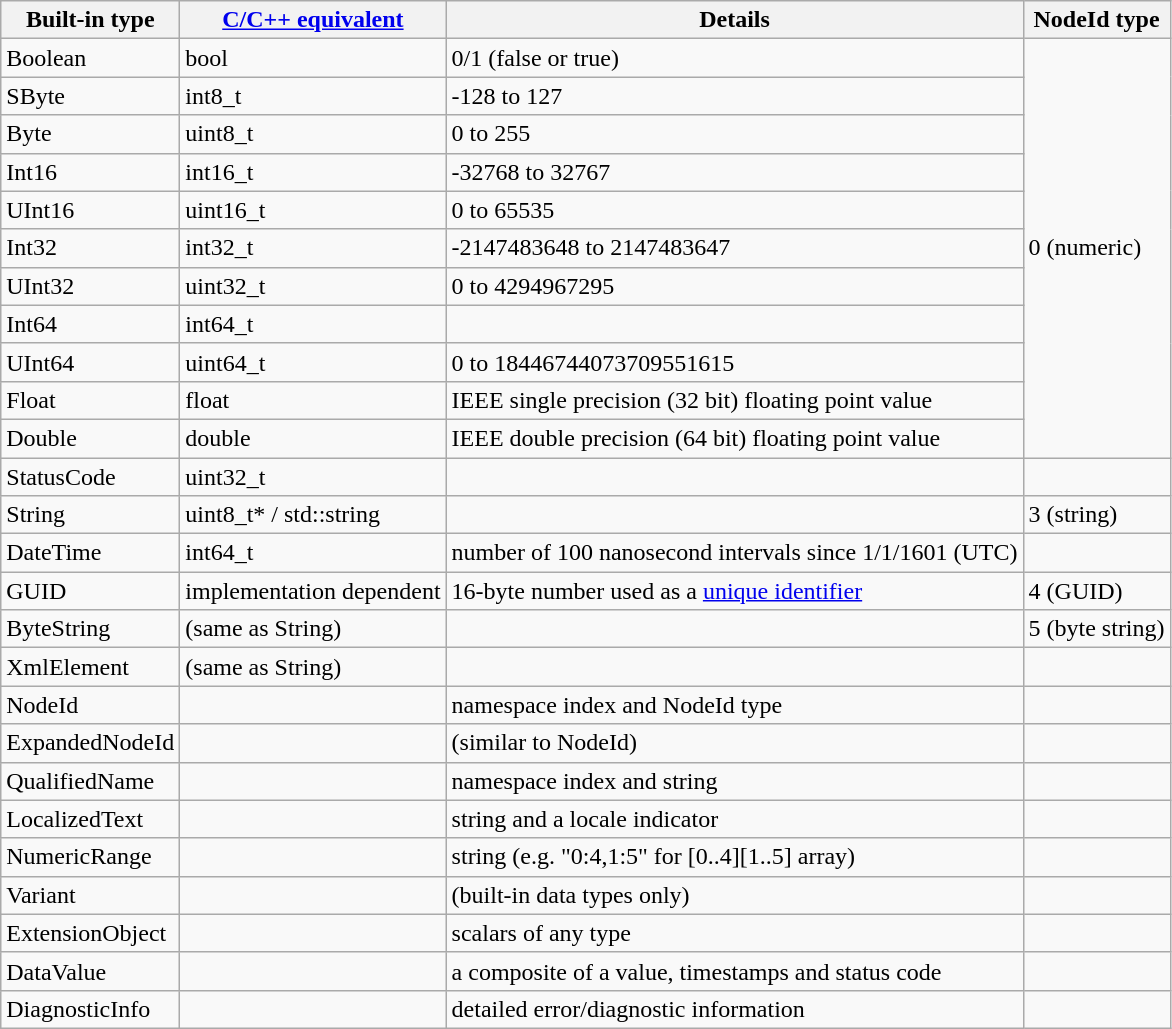<table class="wikitable">
<tr>
<th>Built-in type</th>
<th><a href='#'>C/C++ equivalent</a></th>
<th>Details</th>
<th>NodeId type</th>
</tr>
<tr>
<td>Boolean</td>
<td>bool</td>
<td>0/1 (false or true)</td>
<td rowspan="11">0 (numeric)</td>
</tr>
<tr>
<td>SByte</td>
<td>int8_t</td>
<td>-128 to 127</td>
</tr>
<tr>
<td>Byte</td>
<td>uint8_t</td>
<td>0 to 255</td>
</tr>
<tr>
<td>Int16</td>
<td>int16_t</td>
<td>-32768 to 32767</td>
</tr>
<tr>
<td>UInt16</td>
<td>uint16_t</td>
<td>0 to 65535</td>
</tr>
<tr>
<td>Int32</td>
<td>int32_t</td>
<td>-2147483648 to 2147483647</td>
</tr>
<tr>
<td>UInt32</td>
<td>uint32_t</td>
<td>0 to 4294967295</td>
</tr>
<tr>
<td>Int64</td>
<td>int64_t</td>
<td></td>
</tr>
<tr>
<td>UInt64</td>
<td>uint64_t</td>
<td>0 to 18446744073709551615</td>
</tr>
<tr>
<td>Float</td>
<td>float</td>
<td>IEEE single precision (32 bit) floating point value</td>
</tr>
<tr>
<td>Double</td>
<td>double</td>
<td>IEEE double precision (64 bit) floating point value</td>
</tr>
<tr>
<td>StatusCode</td>
<td>uint32_t</td>
<td></td>
<td></td>
</tr>
<tr>
<td>String</td>
<td>uint8_t* / std::string</td>
<td></td>
<td>3 (string)</td>
</tr>
<tr>
<td>DateTime</td>
<td>int64_t</td>
<td>number of 100 nanosecond intervals since 1/1/1601 (UTC)</td>
<td></td>
</tr>
<tr>
<td>GUID</td>
<td>implementation dependent</td>
<td>16-byte number used as a <a href='#'>unique identifier</a></td>
<td>4 (GUID)</td>
</tr>
<tr>
<td>ByteString</td>
<td>(same as String)</td>
<td></td>
<td>5 (byte string)</td>
</tr>
<tr>
<td>XmlElement</td>
<td>(same as String)</td>
<td></td>
<td></td>
</tr>
<tr>
<td>NodeId</td>
<td></td>
<td>namespace index and NodeId type</td>
<td></td>
</tr>
<tr>
<td>ExpandedNodeId</td>
<td></td>
<td>(similar to NodeId)</td>
<td></td>
</tr>
<tr>
<td>QualifiedName</td>
<td></td>
<td>namespace index and string</td>
<td></td>
</tr>
<tr>
<td>LocalizedText</td>
<td></td>
<td>string and a locale indicator</td>
<td></td>
</tr>
<tr>
<td>NumericRange</td>
<td></td>
<td>string (e.g. "0:4,1:5" for [0..4][1..5] array)</td>
<td></td>
</tr>
<tr>
<td>Variant</td>
<td></td>
<td>(built-in data types only)</td>
<td></td>
</tr>
<tr>
<td>ExtensionObject</td>
<td></td>
<td>scalars of any type</td>
<td></td>
</tr>
<tr>
<td>DataValue</td>
<td></td>
<td>a composite of a value, timestamps and status code</td>
<td></td>
</tr>
<tr>
<td>DiagnosticInfo</td>
<td></td>
<td>detailed error/diagnostic information</td>
<td></td>
</tr>
</table>
